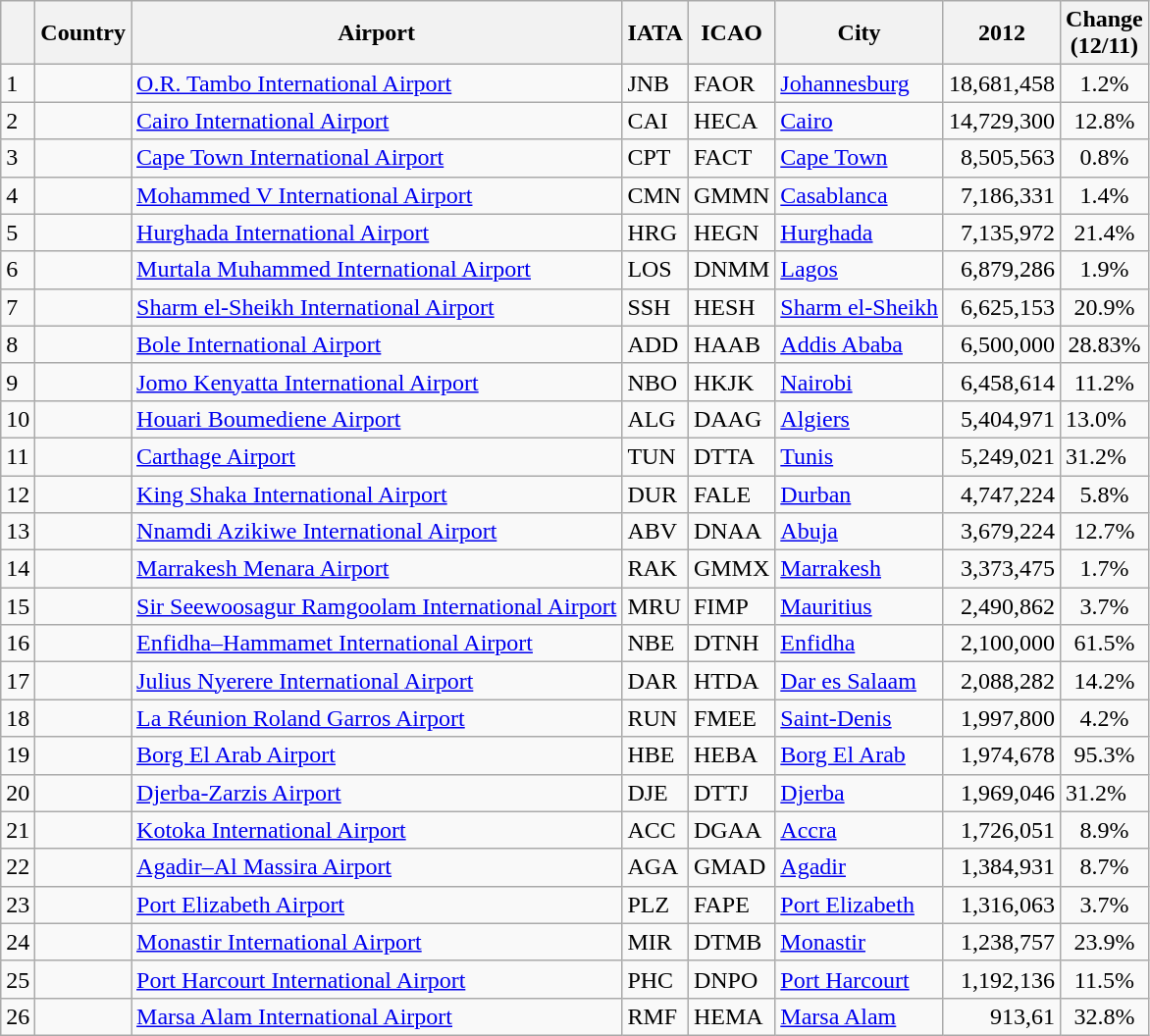<table class="wikitable sortable">
<tr>
<th></th>
<th>Country</th>
<th>Airport</th>
<th>IATA</th>
<th>ICAO</th>
<th>City</th>
<th>2012</th>
<th>Change <br>(12/11)</th>
</tr>
<tr>
<td>1</td>
<td></td>
<td><a href='#'>O.R. Tambo International Airport</a></td>
<td>JNB</td>
<td>FAOR</td>
<td><a href='#'>Johannesburg</a></td>
<td align=right>18,681,458</td>
<td align=center>1.2%</td>
</tr>
<tr>
<td>2</td>
<td></td>
<td><a href='#'>Cairo International Airport</a></td>
<td>CAI</td>
<td>HECA</td>
<td><a href='#'>Cairo</a></td>
<td align=right>14,729,300</td>
<td align=center>12.8%</td>
</tr>
<tr>
<td>3</td>
<td></td>
<td><a href='#'>Cape Town International Airport</a></td>
<td>CPT</td>
<td>FACT</td>
<td><a href='#'>Cape Town</a></td>
<td align=right>8,505,563</td>
<td align=center>0.8%</td>
</tr>
<tr>
<td>4</td>
<td></td>
<td><a href='#'>Mohammed V International Airport</a></td>
<td>CMN</td>
<td>GMMN</td>
<td><a href='#'>Casablanca</a></td>
<td align=right>7,186,331</td>
<td align=center>1.4%</td>
</tr>
<tr>
<td>5</td>
<td></td>
<td><a href='#'>Hurghada International Airport</a></td>
<td>HRG</td>
<td>HEGN</td>
<td><a href='#'>Hurghada</a></td>
<td align=right>7,135,972</td>
<td align=center>21.4%</td>
</tr>
<tr>
<td>6</td>
<td></td>
<td><a href='#'>Murtala Muhammed International Airport</a></td>
<td>LOS</td>
<td>DNMM</td>
<td><a href='#'>Lagos</a></td>
<td align=right>6,879,286</td>
<td style="text-align:center;">1.9%</td>
</tr>
<tr>
<td>7</td>
<td></td>
<td><a href='#'>Sharm el-Sheikh International Airport</a></td>
<td>SSH</td>
<td>HESH</td>
<td><a href='#'>Sharm el-Sheikh</a></td>
<td align=right>6,625,153</td>
<td align=center>20.9%</td>
</tr>
<tr>
<td>8</td>
<td></td>
<td><a href='#'>Bole International Airport</a></td>
<td>ADD</td>
<td>HAAB</td>
<td><a href='#'>Addis Ababa</a></td>
<td align=right>6,500,000</td>
<td align=center>28.83%</td>
</tr>
<tr>
<td>9</td>
<td></td>
<td><a href='#'>Jomo Kenyatta International Airport</a></td>
<td>NBO</td>
<td>HKJK</td>
<td><a href='#'>Nairobi</a></td>
<td align=right>6,458,614</td>
<td align=center>11.2%</td>
</tr>
<tr>
<td>10</td>
<td></td>
<td><a href='#'>Houari Boumediene Airport</a></td>
<td>ALG</td>
<td>DAAG</td>
<td><a href='#'>Algiers</a></td>
<td align=right>5,404,971</td>
<td>13.0%</td>
</tr>
<tr>
<td>11</td>
<td></td>
<td><a href='#'>Carthage Airport</a></td>
<td>TUN</td>
<td>DTTA</td>
<td><a href='#'>Tunis</a></td>
<td align=right>5,249,021</td>
<td>31.2%</td>
</tr>
<tr>
<td>12</td>
<td></td>
<td><a href='#'>King Shaka International Airport</a></td>
<td>DUR</td>
<td>FALE</td>
<td><a href='#'>Durban</a></td>
<td align=right>4,747,224</td>
<td align=center>5.8%</td>
</tr>
<tr>
<td>13</td>
<td></td>
<td><a href='#'>Nnamdi Azikiwe International Airport</a></td>
<td>ABV</td>
<td>DNAA</td>
<td><a href='#'>Abuja</a></td>
<td align=right>3,679,224</td>
<td align=center>12.7%</td>
</tr>
<tr>
<td>14</td>
<td></td>
<td><a href='#'>Marrakesh Menara Airport</a></td>
<td>RAK</td>
<td>GMMX</td>
<td><a href='#'>Marrakesh</a></td>
<td align=right>3,373,475</td>
<td align=center>1.7%</td>
</tr>
<tr>
<td>15</td>
<td></td>
<td><a href='#'>Sir Seewoosagur Ramgoolam International Airport</a></td>
<td>MRU</td>
<td>FIMP</td>
<td><a href='#'>Mauritius</a></td>
<td align=right>2,490,862</td>
<td align=center>3.7%</td>
</tr>
<tr>
<td>16</td>
<td></td>
<td><a href='#'>Enfidha–Hammamet International Airport</a></td>
<td>NBE</td>
<td>DTNH</td>
<td><a href='#'>Enfidha</a></td>
<td align=right>2,100,000</td>
<td align=center>61.5%</td>
</tr>
<tr>
<td>17</td>
<td></td>
<td><a href='#'>Julius Nyerere International Airport</a></td>
<td>DAR</td>
<td>HTDA</td>
<td><a href='#'>Dar es Salaam</a></td>
<td align=right>2,088,282</td>
<td align=center>14.2%</td>
</tr>
<tr>
<td>18</td>
<td></td>
<td><a href='#'>La Réunion Roland Garros Airport</a></td>
<td>RUN</td>
<td>FMEE</td>
<td><a href='#'>Saint-Denis</a></td>
<td align=right>1,997,800</td>
<td align=center>4.2%</td>
</tr>
<tr>
<td>19</td>
<td></td>
<td><a href='#'>Borg El Arab Airport</a></td>
<td>HBE</td>
<td>HEBA</td>
<td><a href='#'>Borg El Arab</a></td>
<td align="right">1,974,678</td>
<td align=center>95.3%</td>
</tr>
<tr>
<td>20</td>
<td></td>
<td><a href='#'>Djerba-Zarzis Airport</a></td>
<td>DJE</td>
<td>DTTJ</td>
<td><a href='#'>Djerba</a></td>
<td align=right>1,969,046</td>
<td>31.2%</td>
</tr>
<tr>
<td>21</td>
<td></td>
<td><a href='#'>Kotoka International Airport</a></td>
<td>ACC</td>
<td>DGAA</td>
<td><a href='#'>Accra</a></td>
<td align=right>1,726,051</td>
<td align=center>8.9%</td>
</tr>
<tr>
<td>22</td>
<td></td>
<td><a href='#'>Agadir–Al Massira Airport</a></td>
<td>AGA</td>
<td>GMAD</td>
<td><a href='#'>Agadir</a></td>
<td align=right>1,384,931</td>
<td align=center>8.7%</td>
</tr>
<tr>
<td>23</td>
<td></td>
<td><a href='#'>Port Elizabeth Airport</a></td>
<td>PLZ</td>
<td>FAPE</td>
<td><a href='#'>Port Elizabeth</a></td>
<td align=right>1,316,063</td>
<td align=center>3.7%</td>
</tr>
<tr>
<td>24</td>
<td></td>
<td><a href='#'>Monastir International Airport</a></td>
<td>MIR</td>
<td>DTMB</td>
<td><a href='#'>Monastir</a></td>
<td align=right>1,238,757</td>
<td align=center>23.9%</td>
</tr>
<tr>
<td>25</td>
<td></td>
<td><a href='#'>Port Harcourt International Airport</a></td>
<td>PHC</td>
<td>DNPO</td>
<td><a href='#'>Port Harcourt</a></td>
<td align=right>1,192,136</td>
<td align=center>11.5%</td>
</tr>
<tr>
<td>26</td>
<td></td>
<td><a href='#'>Marsa Alam International Airport</a></td>
<td>RMF</td>
<td>HEMA</td>
<td><a href='#'>Marsa Alam</a></td>
<td align=right>913,61</td>
<td align=center>32.8%</td>
</tr>
</table>
